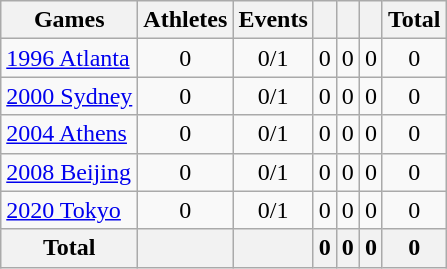<table class="wikitable sortable" style="text-align:center">
<tr>
<th>Games</th>
<th>Athletes</th>
<th>Events</th>
<th width:3em; font-weight:bold;"></th>
<th width:3em; font-weight:bold;"></th>
<th width:3em; font-weight:bold;"></th>
<th style="width:3; font-weight:bold;">Total</th>
</tr>
<tr>
<td align=left> <a href='#'>1996 Atlanta</a></td>
<td>0</td>
<td>0/1</td>
<td>0</td>
<td>0</td>
<td>0</td>
<td>0</td>
</tr>
<tr>
<td align=left> <a href='#'>2000 Sydney</a></td>
<td>0</td>
<td>0/1</td>
<td>0</td>
<td>0</td>
<td>0</td>
<td>0</td>
</tr>
<tr>
<td align=left> <a href='#'>2004 Athens</a></td>
<td>0</td>
<td>0/1</td>
<td>0</td>
<td>0</td>
<td>0</td>
<td>0</td>
</tr>
<tr>
<td align=left> <a href='#'>2008 Beijing</a></td>
<td>0</td>
<td>0/1</td>
<td>0</td>
<td>0</td>
<td>0</td>
<td>0</td>
</tr>
<tr>
<td align=left> <a href='#'>2020 Tokyo</a></td>
<td>0</td>
<td>0/1</td>
<td>0</td>
<td>0</td>
<td>0</td>
<td>0</td>
</tr>
<tr>
<th>Total</th>
<th></th>
<th></th>
<th>0</th>
<th>0</th>
<th>0</th>
<th>0</th>
</tr>
</table>
